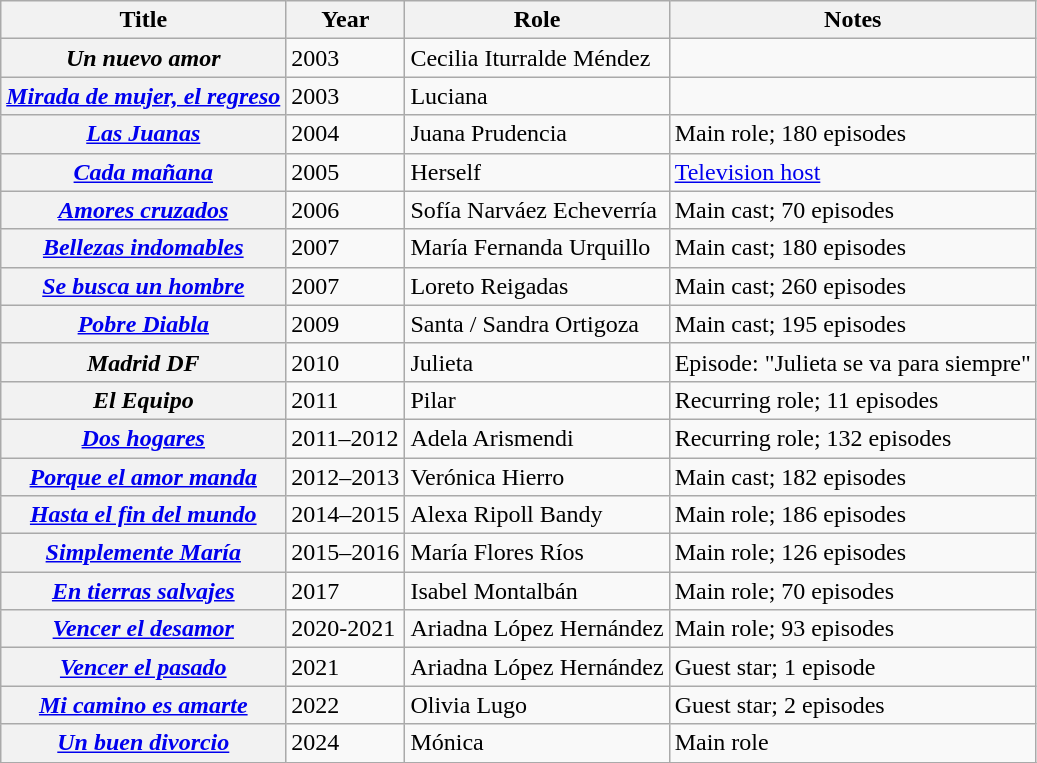<table class="wikitable plainrowheaders sortable">
<tr>
<th scope="col">Title</th>
<th scope="col">Year</th>
<th scope="col">Role</th>
<th scope="col" class="unsortable">Notes</th>
</tr>
<tr>
<th scope=row><em>Un nuevo amor</em></th>
<td>2003</td>
<td>Cecilia Iturralde Méndez</td>
<td></td>
</tr>
<tr>
<th scope=row><em><a href='#'>Mirada de mujer, el regreso</a></em></th>
<td>2003</td>
<td>Luciana</td>
<td></td>
</tr>
<tr>
<th scope=row><em><a href='#'>Las Juanas</a></em></th>
<td>2004</td>
<td>Juana Prudencia</td>
<td>Main role; 180 episodes</td>
</tr>
<tr>
<th scope=row><em><a href='#'>Cada mañana</a></em></th>
<td>2005</td>
<td>Herself</td>
<td><a href='#'>Television host</a></td>
</tr>
<tr>
<th scope=row><em><a href='#'>Amores cruzados</a></em></th>
<td>2006</td>
<td>Sofía Narváez Echeverría</td>
<td>Main cast; 70 episodes</td>
</tr>
<tr>
<th scope=row><em><a href='#'>Bellezas indomables</a></em></th>
<td>2007</td>
<td>María Fernanda Urquillo</td>
<td>Main cast; 180 episodes</td>
</tr>
<tr>
<th scope=row><em><a href='#'>Se busca un hombre</a></em></th>
<td>2007</td>
<td>Loreto Reigadas</td>
<td>Main cast; 260 episodes</td>
</tr>
<tr>
<th scope=row><em><a href='#'>Pobre Diabla</a></em></th>
<td>2009</td>
<td>Santa / Sandra Ortigoza</td>
<td>Main cast; 195 episodes</td>
</tr>
<tr>
<th scope=row><em>Madrid DF</em></th>
<td>2010</td>
<td>Julieta</td>
<td>Episode: "Julieta se va para siempre"</td>
</tr>
<tr>
<th scope=row><em>El Equipo</em></th>
<td>2011</td>
<td>Pilar</td>
<td>Recurring role; 11 episodes</td>
</tr>
<tr>
<th scope=row><em><a href='#'>Dos hogares</a></em></th>
<td>2011–2012</td>
<td>Adela Arismendi</td>
<td>Recurring role; 132 episodes</td>
</tr>
<tr>
<th scope=row><em><a href='#'>Porque el amor manda</a></em></th>
<td>2012–2013</td>
<td>Verónica Hierro</td>
<td>Main cast; 182 episodes</td>
</tr>
<tr>
<th scope=row><em><a href='#'>Hasta el fin del mundo</a></em></th>
<td>2014–2015</td>
<td>Alexa Ripoll Bandy</td>
<td>Main role; 186 episodes</td>
</tr>
<tr>
<th scope=row><em><a href='#'>Simplemente María</a></em></th>
<td>2015–2016</td>
<td>María Flores Ríos</td>
<td>Main role; 126 episodes</td>
</tr>
<tr>
<th scope=row><em><a href='#'>En tierras salvajes</a></em></th>
<td>2017</td>
<td>Isabel Montalbán</td>
<td>Main role; 70 episodes</td>
</tr>
<tr>
<th scope=row><em><a href='#'>Vencer el desamor</a></em></th>
<td>2020-2021</td>
<td>Ariadna López Hernández</td>
<td>Main role; 93 episodes</td>
</tr>
<tr>
<th scope=row><em><a href='#'>Vencer el pasado</a></em></th>
<td>2021</td>
<td>Ariadna López Hernández</td>
<td>Guest star; 1 episode</td>
</tr>
<tr>
<th scope=row><em><a href='#'>Mi camino es amarte</a></em></th>
<td>2022</td>
<td>Olivia Lugo</td>
<td>Guest star; 2 episodes</td>
</tr>
<tr>
<th scope=row><em><a href='#'>Un buen divorcio</a></em></th>
<td>2024</td>
<td>Mónica</td>
<td>Main role</td>
</tr>
<tr>
</tr>
</table>
